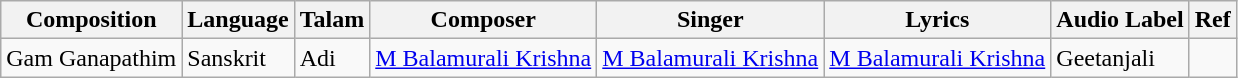<table class="wikitable">
<tr>
<th>Composition</th>
<th>Language</th>
<th>Talam</th>
<th>Composer</th>
<th>Singer</th>
<th>Lyrics</th>
<th>Audio Label</th>
<th>Ref</th>
</tr>
<tr>
<td>Gam Ganapathim</td>
<td>Sanskrit</td>
<td>Adi</td>
<td><a href='#'>M Balamurali Krishna</a></td>
<td><a href='#'>M Balamurali Krishna</a></td>
<td><a href='#'>M Balamurali Krishna</a></td>
<td>Geetanjali</td>
<td></td>
</tr>
</table>
